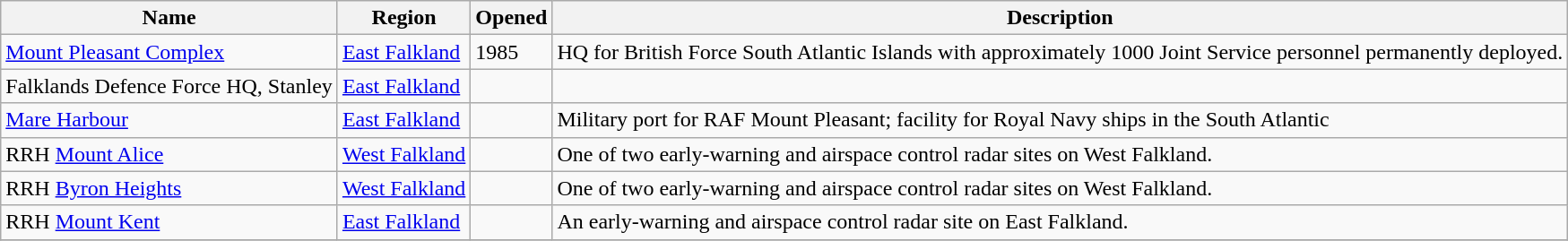<table class="wikitable sortable" border="1">
<tr>
<th>Name</th>
<th>Region</th>
<th>Opened</th>
<th style="class="unsortable">Description</th>
</tr>
<tr>
<td><a href='#'>Mount Pleasant Complex</a></td>
<td><a href='#'>East Falkland</a></td>
<td>1985</td>
<td>HQ for British Force South Atlantic Islands with approximately 1000 Joint Service personnel permanently deployed.</td>
</tr>
<tr>
<td>Falklands Defence Force HQ, Stanley</td>
<td><a href='#'>East Falkland</a></td>
<td></td>
<td></td>
</tr>
<tr>
<td><a href='#'>Mare Harbour</a></td>
<td><a href='#'>East Falkland</a></td>
<td></td>
<td>Military port for RAF Mount Pleasant; facility for Royal Navy ships in the South Atlantic</td>
</tr>
<tr>
<td>RRH <a href='#'>Mount Alice</a></td>
<td><a href='#'>West Falkland</a></td>
<td></td>
<td>One of two early-warning and airspace control radar sites on West Falkland.</td>
</tr>
<tr>
<td>RRH <a href='#'>Byron Heights</a></td>
<td><a href='#'>West Falkland</a></td>
<td></td>
<td>One of two early-warning and airspace control radar sites on West Falkland.</td>
</tr>
<tr>
<td>RRH <a href='#'>Mount Kent</a></td>
<td><a href='#'>East Falkland</a></td>
<td></td>
<td>An early-warning and airspace control radar site on East Falkland.</td>
</tr>
<tr>
</tr>
</table>
